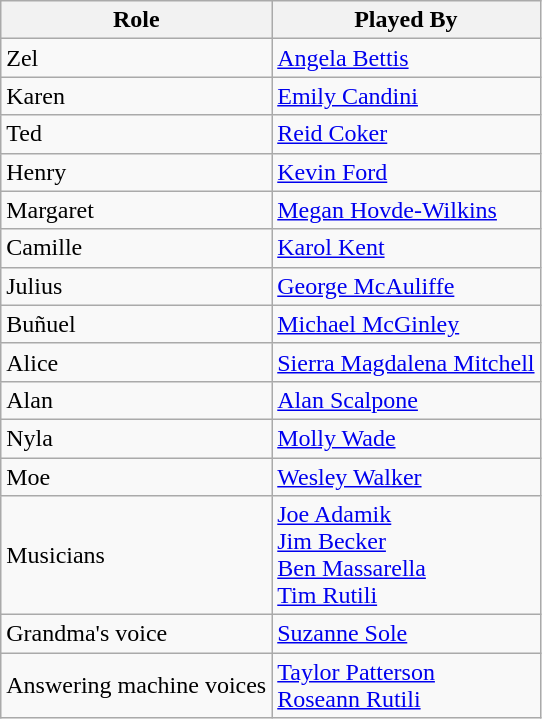<table class="wikitable">
<tr>
<th>Role</th>
<th>Played By</th>
</tr>
<tr>
<td>Zel</td>
<td><a href='#'>Angela Bettis</a></td>
</tr>
<tr>
<td>Karen</td>
<td><a href='#'>Emily Candini</a></td>
</tr>
<tr>
<td>Ted</td>
<td><a href='#'>Reid Coker</a></td>
</tr>
<tr>
<td>Henry</td>
<td><a href='#'>Kevin Ford</a></td>
</tr>
<tr>
<td>Margaret</td>
<td><a href='#'>Megan Hovde-Wilkins</a></td>
</tr>
<tr>
<td>Camille</td>
<td><a href='#'>Karol Kent</a></td>
</tr>
<tr>
<td>Julius</td>
<td><a href='#'>George McAuliffe</a></td>
</tr>
<tr>
<td>Buñuel</td>
<td><a href='#'>Michael McGinley</a></td>
</tr>
<tr>
<td>Alice</td>
<td><a href='#'>Sierra Magdalena Mitchell</a></td>
</tr>
<tr>
<td>Alan</td>
<td><a href='#'>Alan Scalpone</a></td>
</tr>
<tr>
<td>Nyla</td>
<td><a href='#'>Molly Wade</a></td>
</tr>
<tr>
<td>Moe</td>
<td><a href='#'>Wesley Walker</a></td>
</tr>
<tr>
<td>Musicians</td>
<td><a href='#'>Joe Adamik</a><br><a href='#'>Jim Becker</a><br><a href='#'>Ben Massarella</a><br><a href='#'>Tim Rutili</a></td>
</tr>
<tr>
<td>Grandma's voice</td>
<td><a href='#'>Suzanne Sole</a></td>
</tr>
<tr>
<td>Answering machine voices</td>
<td><a href='#'>Taylor Patterson</a><br><a href='#'>Roseann Rutili</a></td>
</tr>
</table>
